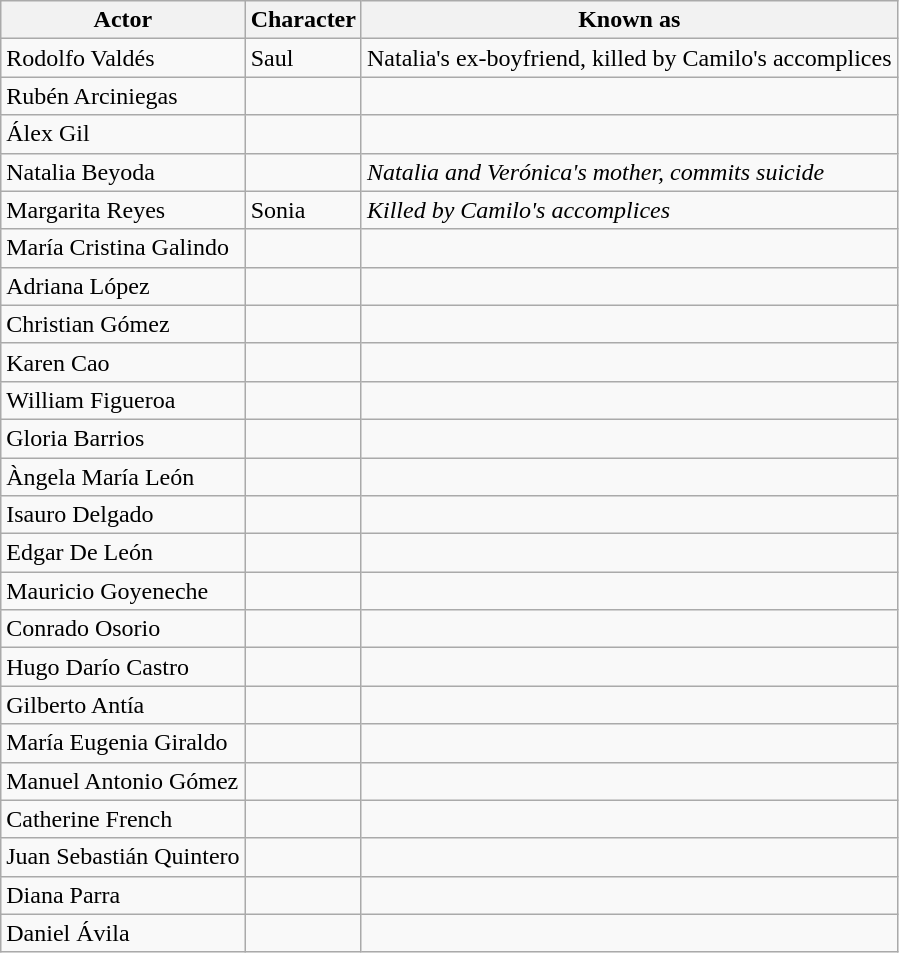<table class="wikitable">
<tr>
<th>Actor</th>
<th>Character</th>
<th>Known as</th>
</tr>
<tr>
<td>Rodolfo Valdés</td>
<td>Saul</td>
<td>Natalia's ex-boyfriend, killed by Camilo's accomplices</td>
</tr>
<tr>
<td>Rubén Arciniegas</td>
<td></td>
<td></td>
</tr>
<tr>
<td>Álex Gil</td>
<td></td>
<td></td>
</tr>
<tr>
<td>Natalia Beyoda</td>
<td></td>
<td><em>Natalia and Verónica's mother, commits suicide</em></td>
</tr>
<tr>
<td>Margarita Reyes</td>
<td>Sonia</td>
<td><em>Killed by Camilo's accomplices</em></td>
</tr>
<tr>
<td>María Cristina Galindo</td>
<td></td>
<td></td>
</tr>
<tr>
<td>Adriana López</td>
<td></td>
<td></td>
</tr>
<tr>
<td>Christian Gómez</td>
<td></td>
<td></td>
</tr>
<tr>
<td>Karen Cao</td>
<td></td>
<td></td>
</tr>
<tr>
<td>William Figueroa</td>
<td></td>
<td></td>
</tr>
<tr>
<td>Gloria Barrios</td>
<td></td>
<td></td>
</tr>
<tr>
<td>Àngela María León</td>
<td></td>
<td></td>
</tr>
<tr>
<td>Isauro Delgado</td>
<td></td>
<td></td>
</tr>
<tr>
<td>Edgar De León</td>
<td></td>
<td></td>
</tr>
<tr>
<td>Mauricio Goyeneche</td>
<td></td>
<td></td>
</tr>
<tr>
<td>Conrado Osorio</td>
<td></td>
<td></td>
</tr>
<tr>
<td>Hugo Darío Castro</td>
<td></td>
<td></td>
</tr>
<tr>
<td>Gilberto Antía</td>
<td></td>
<td></td>
</tr>
<tr>
<td>María Eugenia Giraldo</td>
<td></td>
<td></td>
</tr>
<tr>
<td>Manuel Antonio Gómez</td>
<td></td>
<td></td>
</tr>
<tr>
<td>Catherine French</td>
<td></td>
<td></td>
</tr>
<tr>
<td>Juan Sebastián Quintero</td>
<td></td>
<td></td>
</tr>
<tr>
<td>Diana Parra</td>
<td></td>
<td></td>
</tr>
<tr>
<td>Daniel Ávila</td>
<td></td>
<td></td>
</tr>
</table>
